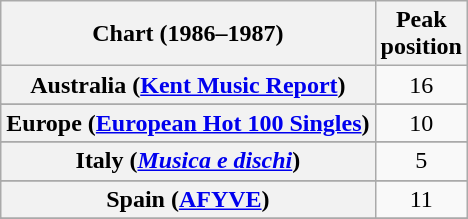<table class="wikitable sortable plainrowheaders" style="text-align:center">
<tr>
<th scope="col">Chart (1986–1987)</th>
<th scope="col">Peak<br>position</th>
</tr>
<tr>
<th scope="row">Australia (<a href='#'>Kent Music Report</a>)</th>
<td>16</td>
</tr>
<tr>
</tr>
<tr>
<th scope="row">Europe (<a href='#'>European Hot 100 Singles</a>)</th>
<td>10</td>
</tr>
<tr>
</tr>
<tr>
<th scope="row">Italy (<em><a href='#'>Musica e dischi</a></em>)</th>
<td>5</td>
</tr>
<tr>
</tr>
<tr>
</tr>
<tr>
</tr>
<tr>
<th scope="row">Spain (<a href='#'>AFYVE</a>)</th>
<td>11</td>
</tr>
<tr>
</tr>
<tr>
</tr>
<tr>
</tr>
</table>
